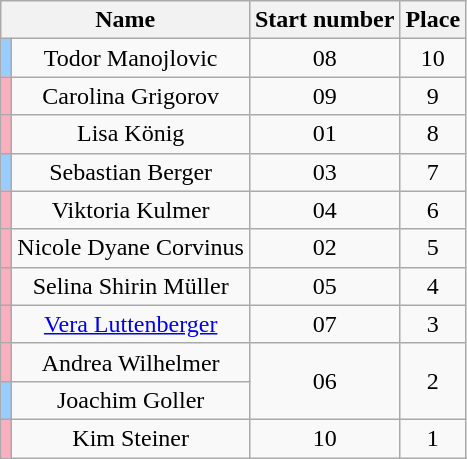<table class="wikitable sortable" style="text-align:center">
<tr>
<th colspan=2>Name</th>
<th>Start number</th>
<th>Place</th>
</tr>
<tr>
<td style="background:#9cf;"></td>
<td>Todor Manojlovic</td>
<td>08</td>
<td>10</td>
</tr>
<tr>
<td style="background:#faafbe"></td>
<td>Carolina Grigorov</td>
<td>09</td>
<td>9</td>
</tr>
<tr>
<td style="background:#faafbe"></td>
<td>Lisa König</td>
<td>01</td>
<td>8</td>
</tr>
<tr>
<td style="background:#9cf;"></td>
<td>Sebastian Berger</td>
<td>03</td>
<td>7</td>
</tr>
<tr>
<td style="background:#faafbe"></td>
<td>Viktoria Kulmer</td>
<td>04</td>
<td>6</td>
</tr>
<tr>
<td style="background:#faafbe"></td>
<td>Nicole Dyane Corvinus</td>
<td>02</td>
<td>5</td>
</tr>
<tr>
<td style="background:#faafbe"></td>
<td>Selina Shirin Müller</td>
<td>05</td>
<td>4</td>
</tr>
<tr>
<td style="background:#faafbe"></td>
<td><a href='#'>Vera Luttenberger</a></td>
<td>07</td>
<td>3</td>
</tr>
<tr>
<td style="background:#faafbe"></td>
<td>Andrea Wilhelmer</td>
<td rowspan=2>06</td>
<td rowspan=2>2</td>
</tr>
<tr>
<td style="background:#9cf;"></td>
<td>Joachim Goller</td>
</tr>
<tr>
<td style="background:#faafbe"></td>
<td>Kim Steiner</td>
<td>10</td>
<td>1</td>
</tr>
</table>
